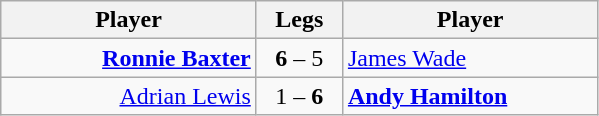<table class=wikitable style="text-align:center">
<tr>
<th width=163>Player</th>
<th width=50>Legs</th>
<th width=163>Player</th>
</tr>
<tr align=left>
<td align=right><strong><a href='#'>Ronnie Baxter</a></strong> </td>
<td align=center><strong>6</strong> – 5</td>
<td> <a href='#'>James Wade</a></td>
</tr>
<tr align=left>
<td align=right><a href='#'>Adrian Lewis</a> </td>
<td align=center>1 – <strong>6</strong></td>
<td> <strong><a href='#'>Andy Hamilton</a></strong></td>
</tr>
</table>
